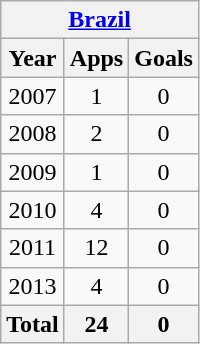<table class="wikitable" style="text-align:center">
<tr>
<th colspan=3><a href='#'>Brazil</a></th>
</tr>
<tr>
<th>Year</th>
<th>Apps</th>
<th>Goals</th>
</tr>
<tr>
<td>2007</td>
<td>1</td>
<td>0</td>
</tr>
<tr>
<td>2008</td>
<td>2</td>
<td>0</td>
</tr>
<tr>
<td>2009</td>
<td>1</td>
<td>0</td>
</tr>
<tr>
<td>2010</td>
<td>4</td>
<td>0</td>
</tr>
<tr>
<td>2011</td>
<td>12</td>
<td>0</td>
</tr>
<tr>
<td>2013</td>
<td>4</td>
<td>0</td>
</tr>
<tr>
<th>Total</th>
<th>24</th>
<th>0</th>
</tr>
</table>
